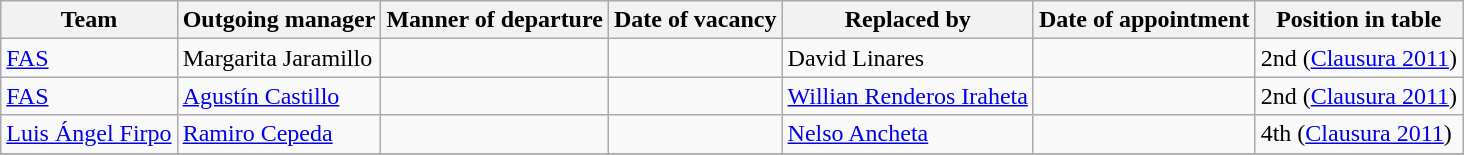<table class="wikitable">
<tr>
<th>Team</th>
<th>Outgoing manager</th>
<th>Manner of departure</th>
<th>Date of vacancy</th>
<th>Replaced by</th>
<th>Date of appointment</th>
<th>Position in table</th>
</tr>
<tr>
<td><a href='#'>FAS</a></td>
<td> Margarita Jaramillo</td>
<td></td>
<td></td>
<td> David Linares</td>
<td></td>
<td>2nd (<a href='#'>Clausura 2011</a>)</td>
</tr>
<tr>
<td><a href='#'>FAS</a></td>
<td> <a href='#'>Agustín Castillo</a></td>
<td></td>
<td></td>
<td> <a href='#'>Willian Renderos Iraheta</a></td>
<td></td>
<td>2nd (<a href='#'>Clausura 2011</a>)</td>
</tr>
<tr>
<td><a href='#'>Luis Ángel Firpo</a></td>
<td> <a href='#'>Ramiro Cepeda</a></td>
<td></td>
<td></td>
<td> <a href='#'>Nelso Ancheta</a></td>
<td></td>
<td>4th (<a href='#'>Clausura 2011</a>)</td>
</tr>
<tr>
</tr>
</table>
